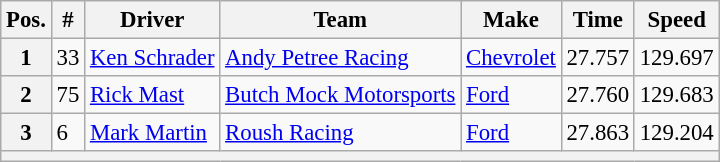<table class="wikitable" style="font-size:95%">
<tr>
<th>Pos.</th>
<th>#</th>
<th>Driver</th>
<th>Team</th>
<th>Make</th>
<th>Time</th>
<th>Speed</th>
</tr>
<tr>
<th>1</th>
<td>33</td>
<td><a href='#'>Ken Schrader</a></td>
<td><a href='#'>Andy Petree Racing</a></td>
<td><a href='#'>Chevrolet</a></td>
<td>27.757</td>
<td>129.697</td>
</tr>
<tr>
<th>2</th>
<td>75</td>
<td><a href='#'>Rick Mast</a></td>
<td><a href='#'>Butch Mock Motorsports</a></td>
<td><a href='#'>Ford</a></td>
<td>27.760</td>
<td>129.683</td>
</tr>
<tr>
<th>3</th>
<td>6</td>
<td><a href='#'>Mark Martin</a></td>
<td><a href='#'>Roush Racing</a></td>
<td><a href='#'>Ford</a></td>
<td>27.863</td>
<td>129.204</td>
</tr>
<tr>
<th colspan="7"></th>
</tr>
</table>
